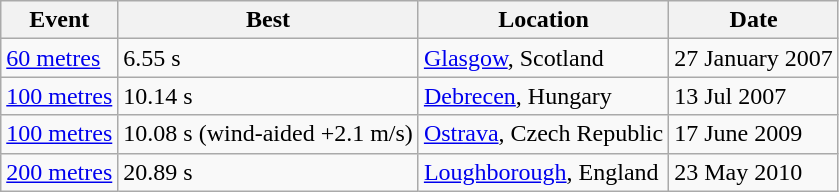<table class="wikitable">
<tr>
<th>Event</th>
<th>Best</th>
<th>Location</th>
<th>Date</th>
</tr>
<tr>
<td><a href='#'>60 metres</a></td>
<td>6.55 s</td>
<td><a href='#'>Glasgow</a>, Scotland</td>
<td>27 January 2007</td>
</tr>
<tr>
<td><a href='#'>100 metres</a></td>
<td>10.14 s</td>
<td><a href='#'>Debrecen</a>, Hungary</td>
<td>13 Jul 2007</td>
</tr>
<tr>
<td><a href='#'>100 metres</a></td>
<td>10.08 s (wind-aided +2.1 m/s)</td>
<td><a href='#'>Ostrava</a>, Czech Republic</td>
<td>17 June 2009</td>
</tr>
<tr>
<td><a href='#'>200 metres</a></td>
<td>20.89 s</td>
<td><a href='#'>Loughborough</a>, England</td>
<td>23 May 2010</td>
</tr>
</table>
